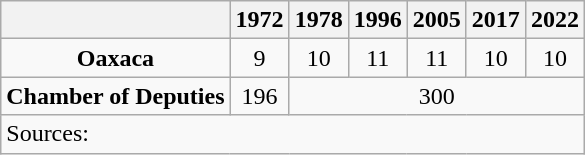<table class="wikitable" style="text-align: center">
<tr>
<th></th>
<th>1972</th>
<th>1978</th>
<th>1996</th>
<th>2005</th>
<th>2017</th>
<th>2022</th>
</tr>
<tr>
<td><strong>Oaxaca</strong></td>
<td>9</td>
<td>10</td>
<td>11</td>
<td>11</td>
<td>10</td>
<td>10</td>
</tr>
<tr>
<td><strong>Chamber of Deputies</strong></td>
<td>196</td>
<td colspan=5>300</td>
</tr>
<tr>
<td colspan=7 style="text-align: left">Sources: </td>
</tr>
</table>
